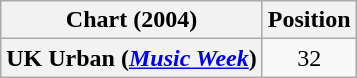<table class="wikitable sortable plainrowheaders" style="text-align:center">
<tr>
<th scope="col">Chart (2004)</th>
<th scope="col">Position</th>
</tr>
<tr>
<th scope="row">UK Urban (<em><a href='#'>Music Week</a></em>)<br></th>
<td>32</td>
</tr>
</table>
